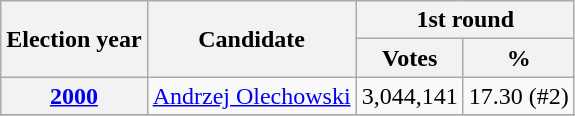<table class=wikitable>
<tr>
<th rowspan=2>Election year</th>
<th rowspan=2>Candidate</th>
<th colspan=2>1st round</th>
</tr>
<tr>
<th>Votes</th>
<th>%</th>
</tr>
<tr>
<th><a href='#'>2000</a></th>
<td><a href='#'>Andrzej Olechowski</a></td>
<td>3,044,141</td>
<td>17.30 (#2)</td>
</tr>
<tr>
</tr>
</table>
